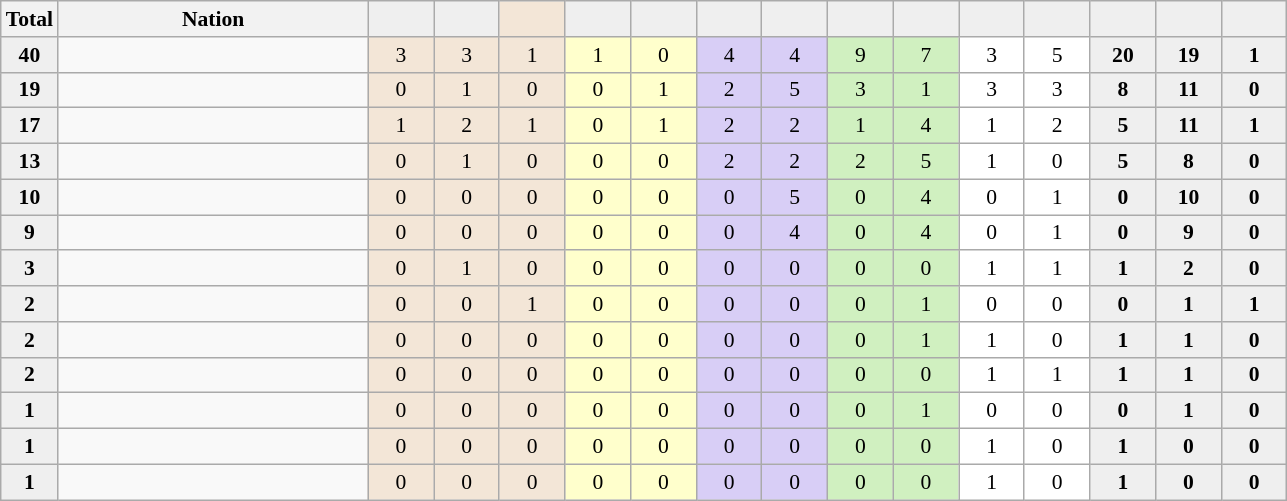<table class="sortable wikitable" style=font-size:90%>
<tr>
<th width=30>Total</th>
<th width=200>Nation</th>
<th style="width:37px; background:#efefef;"></th>
<th style="width:37px; background:#efefef;"></th>
<th style="width:37px; background:#F3E6D7;"></th>
<th style="width:37px; background:#efefef;"></th>
<th style="width:37px; background:#efefef;"></th>
<th style="width:37px; background:#efefef;"></th>
<th style="width:37px; background:#efefef;"></th>
<th style="width:37px; background:#efefef;"></th>
<th style="width:37px; background:#efefef;"></th>
<th style="width:37px; background:#efefef;"></th>
<th style="width:37px; background:#efefef;"></th>
<th style="width:37px; background:#efefef;"></th>
<th style="width:37px; background:#efefef;"></th>
<th style="width:37px; background:#efefef;"></th>
</tr>
<tr align=center>
<td style="background:#efefef;"><strong>40</strong></td>
<td align=left></td>
<td style="background:#F3E6D7;"> 3</td>
<td style="background:#F3E6D7;"> 3</td>
<td style="background:#F3E6D7;"> 1</td>
<td style="background:#ffc;"> 1</td>
<td style="background:#ffc;"> 0</td>
<td style="background:#D8CEF6;"> 4</td>
<td style="background:#D8CEF6;"> 4</td>
<td style="background:#d0f0c0;"> 9</td>
<td style="background:#d0f0c0;"> 7</td>
<td style="background:#fff;"> 3</td>
<td style="background:#fff;"> 5</td>
<td style="background:#efefef;"><strong>20</strong></td>
<td style="background:#efefef;"><strong>19</strong></td>
<td style="background:#efefef;"><strong>1</strong></td>
</tr>
<tr align=center>
<td style="background:#efefef;"><strong>19</strong></td>
<td align=left></td>
<td style="background:#F3E6D7;"> 0</td>
<td style="background:#F3E6D7;"> 1</td>
<td style="background:#F3E6D7;"> 0</td>
<td style="background:#ffc;"> 0</td>
<td style="background:#ffc;"> 1</td>
<td style="background:#D8CEF6;"> 2</td>
<td style="background:#D8CEF6;"> 5</td>
<td style="background:#d0f0c0;"> 3</td>
<td style="background:#d0f0c0;"> 1</td>
<td style="background:#fff;"> 3</td>
<td style="background:#fff;"> 3</td>
<td style="background:#efefef;"><strong>8</strong></td>
<td style="background:#efefef;"><strong>11</strong></td>
<td style="background:#efefef;"><strong>0</strong></td>
</tr>
<tr align=center>
<td style="background:#efefef;"><strong>17</strong></td>
<td align=left></td>
<td style="background:#F3E6D7;"> 1</td>
<td style="background:#F3E6D7;"> 2</td>
<td style="background:#F3E6D7;"> 1</td>
<td style="background:#ffc;"> 0</td>
<td style="background:#ffc;"> 1</td>
<td style="background:#D8CEF6;"> 2</td>
<td style="background:#D8CEF6;"> 2</td>
<td style="background:#d0f0c0;"> 1</td>
<td style="background:#d0f0c0;"> 4</td>
<td style="background:#fff;"> 1</td>
<td style="background:#fff;"> 2</td>
<td style="background:#efefef;"><strong>5</strong></td>
<td style="background:#efefef;"><strong>11</strong></td>
<td style="background:#efefef;"><strong>1</strong></td>
</tr>
<tr align=center>
<td style="background:#efefef;"><strong>13</strong></td>
<td align=left></td>
<td style="background:#F3E6D7;"> 0</td>
<td style="background:#F3E6D7;"> 1</td>
<td style="background:#F3E6D7;"> 0</td>
<td style="background:#ffc;"> 0</td>
<td style="background:#ffc;"> 0</td>
<td style="background:#D8CEF6;"> 2</td>
<td style="background:#D8CEF6;"> 2</td>
<td style="background:#d0f0c0;"> 2</td>
<td style="background:#d0f0c0;"> 5</td>
<td style="background:#fff;"> 1</td>
<td style="background:#fff;"> 0</td>
<td style="background:#efefef;"><strong>5</strong></td>
<td style="background:#efefef;"><strong>8</strong></td>
<td style="background:#efefef;"><strong>0</strong></td>
</tr>
<tr align=center>
<td style="background:#efefef;"><strong>10</strong></td>
<td align=left></td>
<td style="background:#F3E6D7;"> 0</td>
<td style="background:#F3E6D7;"> 0</td>
<td style="background:#F3E6D7;"> 0</td>
<td style="background:#ffc;"> 0</td>
<td style="background:#ffc;"> 0</td>
<td style="background:#D8CEF6;"> 0</td>
<td style="background:#D8CEF6;"> 5</td>
<td style="background:#d0f0c0;"> 0</td>
<td style="background:#d0f0c0;"> 4</td>
<td style="background:#fff;"> 0</td>
<td style="background:#fff;"> 1</td>
<td style="background:#efefef;"><strong>0</strong></td>
<td style="background:#efefef;"><strong>10</strong></td>
<td style="background:#efefef;"><strong>0</strong></td>
</tr>
<tr align=center>
<td style="background:#efefef;"><strong>9</strong></td>
<td align=left></td>
<td style="background:#F3E6D7;"> 0</td>
<td style="background:#F3E6D7;"> 0</td>
<td style="background:#F3E6D7;"> 0</td>
<td style="background:#ffc;"> 0</td>
<td style="background:#ffc;"> 0</td>
<td style="background:#D8CEF6;"> 0</td>
<td style="background:#D8CEF6;"> 4</td>
<td style="background:#d0f0c0;"> 0</td>
<td style="background:#d0f0c0;"> 4</td>
<td style="background:#fff;"> 0</td>
<td style="background:#fff;"> 1</td>
<td style="background:#efefef;"><strong>0</strong></td>
<td style="background:#efefef;"><strong>9</strong></td>
<td style="background:#efefef;"><strong>0</strong></td>
</tr>
<tr align=center>
<td style="background:#efefef;"><strong>3</strong></td>
<td align=left></td>
<td style="background:#F3E6D7;"> 0</td>
<td style="background:#F3E6D7;"> 1</td>
<td style="background:#F3E6D7;"> 0</td>
<td style="background:#ffc;"> 0</td>
<td style="background:#ffc;"> 0</td>
<td style="background:#D8CEF6;"> 0</td>
<td style="background:#D8CEF6;"> 0</td>
<td style="background:#d0f0c0;"> 0</td>
<td style="background:#d0f0c0;"> 0</td>
<td style="background:#fff;"> 1</td>
<td style="background:#fff;"> 1</td>
<td style="background:#efefef;"><strong>1</strong></td>
<td style="background:#efefef;"><strong>2</strong></td>
<td style="background:#efefef;"><strong>0</strong></td>
</tr>
<tr align=center>
<td style="background:#efefef;"><strong>2</strong></td>
<td align=left></td>
<td style="background:#F3E6D7;"> 0</td>
<td style="background:#F3E6D7;"> 0</td>
<td style="background:#F3E6D7;"> 1</td>
<td style="background:#ffc;"> 0</td>
<td style="background:#ffc;"> 0</td>
<td style="background:#D8CEF6;"> 0</td>
<td style="background:#D8CEF6;"> 0</td>
<td style="background:#d0f0c0;"> 0</td>
<td style="background:#d0f0c0;"> 1</td>
<td style="background:#fff;"> 0</td>
<td style="background:#fff;"> 0</td>
<td style="background:#efefef;"><strong>0</strong></td>
<td style="background:#efefef;"><strong>1</strong></td>
<td style="background:#efefef;"><strong>1</strong></td>
</tr>
<tr align=center>
<td style="background:#efefef;"><strong>2</strong></td>
<td align=left></td>
<td style="background:#F3E6D7;"> 0</td>
<td style="background:#F3E6D7;"> 0</td>
<td style="background:#F3E6D7;"> 0</td>
<td style="background:#ffc;"> 0</td>
<td style="background:#ffc;"> 0</td>
<td style="background:#D8CEF6;"> 0</td>
<td style="background:#D8CEF6;"> 0</td>
<td style="background:#d0f0c0;"> 0</td>
<td style="background:#d0f0c0;"> 1</td>
<td style="background:#fff;"> 1</td>
<td style="background:#fff;"> 0</td>
<td style="background:#efefef;"><strong>1</strong></td>
<td style="background:#efefef;"><strong>1</strong></td>
<td style="background:#efefef;"><strong>0</strong></td>
</tr>
<tr align=center>
<td style="background:#efefef;"><strong>2</strong></td>
<td align=left></td>
<td style="background:#F3E6D7;"> 0</td>
<td style="background:#F3E6D7;"> 0</td>
<td style="background:#F3E6D7;"> 0</td>
<td style="background:#ffc;"> 0</td>
<td style="background:#ffc;"> 0</td>
<td style="background:#D8CEF6;"> 0</td>
<td style="background:#D8CEF6;"> 0</td>
<td style="background:#d0f0c0;"> 0</td>
<td style="background:#d0f0c0;"> 0</td>
<td style="background:#fff;"> 1</td>
<td style="background:#fff;"> 1</td>
<td style="background:#efefef;"><strong>1</strong></td>
<td style="background:#efefef;"><strong>1</strong></td>
<td style="background:#efefef;"><strong>0</strong></td>
</tr>
<tr align=center>
<td style="background:#efefef;"><strong>1</strong></td>
<td align=left></td>
<td style="background:#F3E6D7;"> 0</td>
<td style="background:#F3E6D7;"> 0</td>
<td style="background:#F3E6D7;"> 0</td>
<td style="background:#ffc;"> 0</td>
<td style="background:#ffc;"> 0</td>
<td style="background:#D8CEF6;"> 0</td>
<td style="background:#D8CEF6;"> 0</td>
<td style="background:#d0f0c0;"> 0</td>
<td style="background:#d0f0c0;"> 1</td>
<td style="background:#fff;"> 0</td>
<td style="background:#fff;"> 0</td>
<td style="background:#efefef;"><strong>0</strong></td>
<td style="background:#efefef;"><strong>1</strong></td>
<td style="background:#efefef;"><strong>0</strong></td>
</tr>
<tr align=center>
<td style="background:#efefef;"><strong>1</strong></td>
<td align=left></td>
<td style="background:#F3E6D7;"> 0</td>
<td style="background:#F3E6D7;"> 0</td>
<td style="background:#F3E6D7;"> 0</td>
<td style="background:#ffc;"> 0</td>
<td style="background:#ffc;"> 0</td>
<td style="background:#D8CEF6;"> 0</td>
<td style="background:#D8CEF6;"> 0</td>
<td style="background:#d0f0c0;"> 0</td>
<td style="background:#d0f0c0;"> 0</td>
<td style="background:#fff;"> 1</td>
<td style="background:#fff;"> 0</td>
<td style="background:#efefef;"><strong>1</strong></td>
<td style="background:#efefef;"><strong>0</strong></td>
<td style="background:#efefef;"><strong>0</strong></td>
</tr>
<tr align=center>
<td style="background:#efefef;"><strong>1</strong></td>
<td align=left></td>
<td style="background:#F3E6D7;"> 0</td>
<td style="background:#F3E6D7;"> 0</td>
<td style="background:#F3E6D7;"> 0</td>
<td style="background:#ffc;"> 0</td>
<td style="background:#ffc;"> 0</td>
<td style="background:#D8CEF6;"> 0</td>
<td style="background:#D8CEF6;"> 0</td>
<td style="background:#d0f0c0;"> 0</td>
<td style="background:#d0f0c0;"> 0</td>
<td style="background:#fff;"> 1</td>
<td style="background:#fff;"> 0</td>
<td style="background:#efefef;"><strong>1</strong></td>
<td style="background:#efefef;"><strong>0</strong></td>
<td style="background:#efefef;"><strong>0</strong></td>
</tr>
</table>
